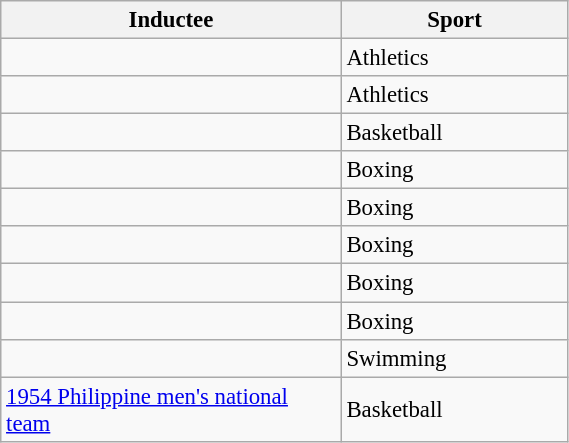<table class="wikitable sortable" style="font-size: 95%" width=30%>
<tr>
<th width=60%>Inductee</th>
<th width=40%>Sport</th>
</tr>
<tr>
<td></td>
<td>Athletics</td>
</tr>
<tr>
<td></td>
<td>Athletics</td>
</tr>
<tr>
<td></td>
<td>Basketball</td>
</tr>
<tr>
<td></td>
<td>Boxing</td>
</tr>
<tr>
<td></td>
<td>Boxing</td>
</tr>
<tr>
<td></td>
<td>Boxing</td>
</tr>
<tr>
<td></td>
<td>Boxing</td>
</tr>
<tr>
<td></td>
<td>Boxing</td>
</tr>
<tr>
<td></td>
<td>Swimming</td>
</tr>
<tr>
<td><a href='#'>1954 Philippine men's national team</a></td>
<td>Basketball</td>
</tr>
</table>
